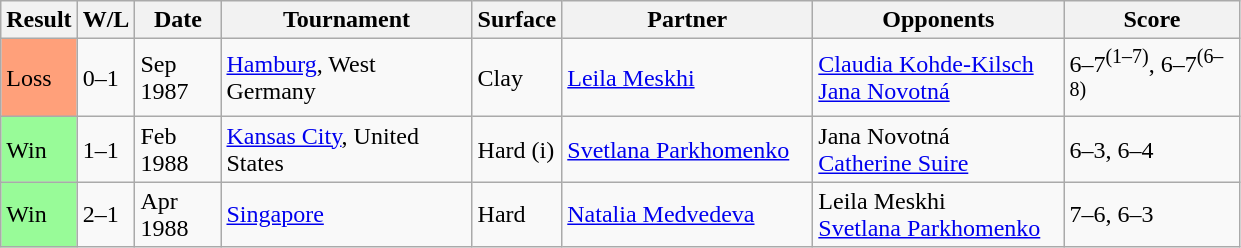<table class="sortable wikitable">
<tr>
<th>Result</th>
<th class="unsortable">W/L</th>
<th style="width:50px">Date</th>
<th style="width:160px">Tournament</th>
<th style="width:50px">Surface</th>
<th style="width:160px">Partner</th>
<th style="width:160px">Opponents</th>
<th style="width:110px" class="unsortable">Score</th>
</tr>
<tr>
<td style="background:#ffa07a;">Loss</td>
<td>0–1</td>
<td>Sep 1987</td>
<td><a href='#'>Hamburg</a>, West Germany</td>
<td>Clay</td>
<td> <a href='#'>Leila Meskhi</a></td>
<td> <a href='#'>Claudia Kohde-Kilsch</a> <br>  <a href='#'>Jana Novotná</a></td>
<td>6–7<sup>(1–7)</sup>, 6–7<sup>(6–8)</sup></td>
</tr>
<tr>
<td style="background:#98fb98;">Win</td>
<td>1–1</td>
<td>Feb 1988</td>
<td><a href='#'>Kansas City</a>, United States</td>
<td>Hard (i)</td>
<td> <a href='#'>Svetlana Parkhomenko</a></td>
<td> Jana Novotná <br>  <a href='#'>Catherine Suire</a></td>
<td>6–3, 6–4</td>
</tr>
<tr>
<td style="background:#98fb98;">Win</td>
<td>2–1</td>
<td>Apr 1988</td>
<td><a href='#'>Singapore</a></td>
<td>Hard</td>
<td> <a href='#'>Natalia Medvedeva</a></td>
<td> Leila Meskhi <br>  <a href='#'>Svetlana Parkhomenko</a></td>
<td>7–6, 6–3</td>
</tr>
</table>
